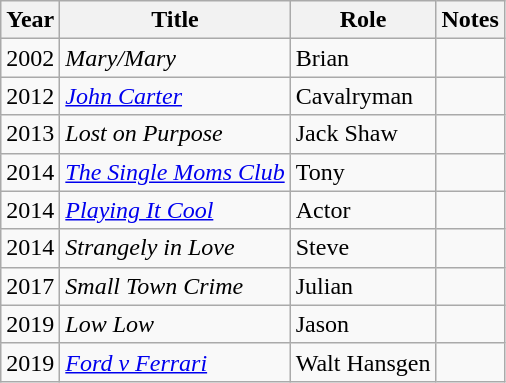<table class="wikitable sortable">
<tr>
<th>Year</th>
<th>Title</th>
<th>Role</th>
<th class="unsortable">Notes</th>
</tr>
<tr>
<td>2002</td>
<td><em>Mary/Mary</em></td>
<td>Brian</td>
<td></td>
</tr>
<tr>
<td>2012</td>
<td><em><a href='#'>John Carter</a></em></td>
<td>Cavalryman</td>
<td></td>
</tr>
<tr>
<td>2013</td>
<td><em>Lost on Purpose</em></td>
<td>Jack Shaw</td>
<td></td>
</tr>
<tr>
<td>2014</td>
<td><em><a href='#'>The Single Moms Club</a></em></td>
<td>Tony</td>
<td></td>
</tr>
<tr>
<td>2014</td>
<td><em><a href='#'>Playing It Cool</a></em></td>
<td>Actor</td>
<td></td>
</tr>
<tr>
<td>2014</td>
<td><em>Strangely in Love</em></td>
<td>Steve</td>
<td></td>
</tr>
<tr>
<td>2017</td>
<td><em>Small Town Crime</em></td>
<td>Julian</td>
<td></td>
</tr>
<tr>
<td>2019</td>
<td><em>Low Low</em></td>
<td>Jason</td>
<td></td>
</tr>
<tr>
<td>2019</td>
<td><em><a href='#'>Ford v Ferrari</a></em></td>
<td>Walt Hansgen</td>
<td></td>
</tr>
</table>
